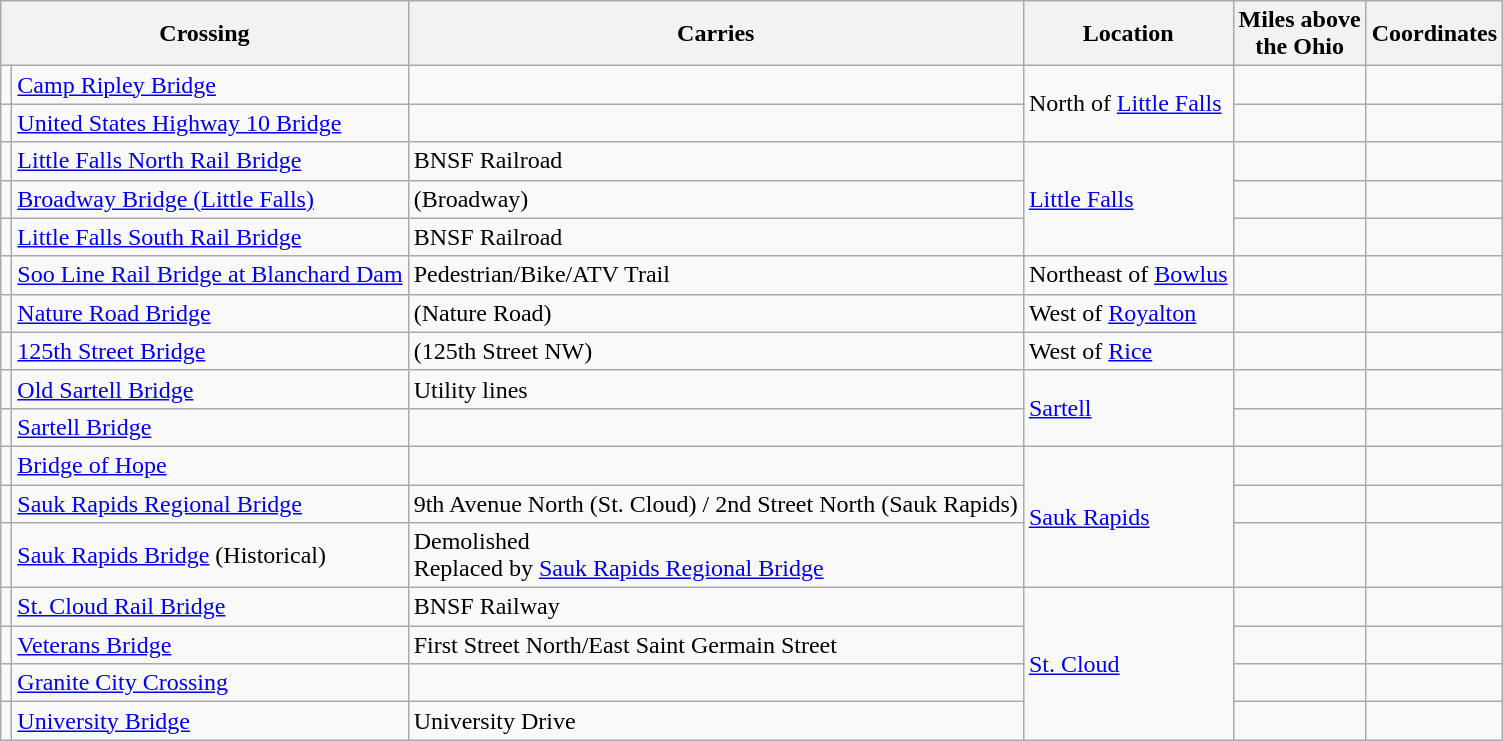<table class="wikitable">
<tr>
<th colspan="2">Crossing</th>
<th>Carries</th>
<th>Location</th>
<th>Miles above<br>the Ohio</th>
<th>Coordinates</th>
</tr>
<tr>
<td></td>
<td><a href='#'>Camp Ripley Bridge</a></td>
<td></td>
<td rowspan="2">North of <a href='#'>Little Falls</a></td>
<td></td>
<td></td>
</tr>
<tr>
<td></td>
<td><a href='#'>United States Highway 10 Bridge</a></td>
<td></td>
<td></td>
<td></td>
</tr>
<tr>
<td></td>
<td><a href='#'>Little Falls North Rail Bridge</a></td>
<td>BNSF Railroad</td>
<td rowspan="3"><a href='#'>Little Falls</a></td>
<td></td>
<td></td>
</tr>
<tr>
<td></td>
<td><a href='#'>Broadway Bridge (Little Falls)</a></td>
<td> (Broadway)</td>
<td></td>
<td></td>
</tr>
<tr>
<td></td>
<td><a href='#'>Little Falls South Rail Bridge</a></td>
<td>BNSF Railroad</td>
<td></td>
<td></td>
</tr>
<tr>
<td></td>
<td><a href='#'>Soo Line Rail Bridge at Blanchard Dam</a></td>
<td>Pedestrian/Bike/ATV Trail</td>
<td>Northeast of <a href='#'>Bowlus</a></td>
<td></td>
<td></td>
</tr>
<tr>
<td></td>
<td><a href='#'>Nature Road Bridge</a></td>
<td> (Nature Road)</td>
<td>West of <a href='#'>Royalton</a></td>
<td></td>
<td></td>
</tr>
<tr>
<td></td>
<td><a href='#'>125th Street Bridge</a></td>
<td> (125th Street NW)</td>
<td>West of <a href='#'>Rice</a></td>
<td></td>
<td></td>
</tr>
<tr>
<td></td>
<td><a href='#'>Old Sartell Bridge</a></td>
<td>Utility lines</td>
<td rowspan="2"><a href='#'>Sartell</a></td>
<td></td>
<td></td>
</tr>
<tr>
<td></td>
<td><a href='#'>Sartell Bridge</a></td>
<td></td>
<td></td>
<td></td>
</tr>
<tr>
<td></td>
<td><a href='#'>Bridge of Hope</a></td>
<td></td>
<td rowspan="3"><a href='#'>Sauk Rapids</a></td>
<td></td>
<td></td>
</tr>
<tr>
<td></td>
<td><a href='#'>Sauk Rapids Regional Bridge</a></td>
<td>9th Avenue North (St. Cloud) / 2nd Street North (Sauk Rapids)</td>
<td></td>
<td></td>
</tr>
<tr>
<td></td>
<td><a href='#'>Sauk Rapids Bridge</a> (Historical)</td>
<td>Demolished<br>Replaced by <a href='#'>Sauk Rapids Regional Bridge</a></td>
<td></td>
<td></td>
</tr>
<tr>
<td></td>
<td><a href='#'>St. Cloud Rail Bridge</a></td>
<td>BNSF Railway</td>
<td rowspan="4"><a href='#'>St. Cloud</a></td>
<td></td>
<td></td>
</tr>
<tr>
<td></td>
<td><a href='#'>Veterans Bridge</a></td>
<td>First Street North/East Saint Germain Street</td>
<td></td>
<td></td>
</tr>
<tr>
<td></td>
<td><a href='#'>Granite City Crossing</a></td>
<td></td>
<td></td>
<td></td>
</tr>
<tr>
<td></td>
<td><a href='#'>University Bridge</a></td>
<td>University Drive</td>
<td></td>
<td></td>
</tr>
</table>
